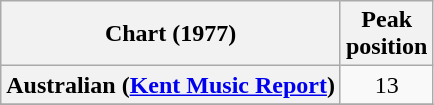<table class="wikitable sortable plainrowheaders">
<tr>
<th scope="col">Chart (1977)</th>
<th scope="col">Peak<br>position</th>
</tr>
<tr>
<th scope="row">Australian (<a href='#'>Kent Music Report</a>)</th>
<td style="text-align:center;">13</td>
</tr>
<tr>
</tr>
</table>
